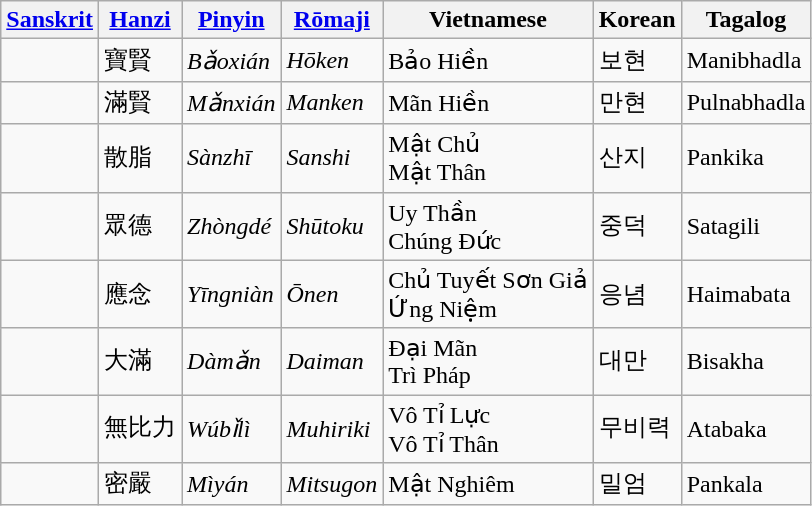<table class="wikitable">
<tr>
<th><a href='#'>Sanskrit</a></th>
<th><a href='#'>Hanzi</a></th>
<th><a href='#'>Pinyin</a></th>
<th><a href='#'>Rōmaji</a></th>
<th>Vietnamese</th>
<th>Korean</th>
<th>Tagalog</th>
</tr>
<tr>
<td></td>
<td>寶賢</td>
<td><em>Bǎoxián </em></td>
<td><em>Hōken</em></td>
<td>Bảo Hiền</td>
<td>보현</td>
<td>Manibhadla</td>
</tr>
<tr>
<td></td>
<td>滿賢</td>
<td><em>Mǎnxián</em></td>
<td><em>Manken</em></td>
<td>Mãn Hiền</td>
<td>만현</td>
<td>Pulnabhadla</td>
</tr>
<tr>
<td></td>
<td>散脂</td>
<td><em>Sànzhī</em></td>
<td><em>Sanshi</em></td>
<td>Mật Chủ<br>Mật Thân</td>
<td>산지</td>
<td>Pankika</td>
</tr>
<tr>
<td></td>
<td>眾德</td>
<td><em>Zhòngdé</em></td>
<td><em>Shūtoku</em></td>
<td>Uy Thần<br>Chúng Đức</td>
<td>중덕</td>
<td>Satagili</td>
</tr>
<tr>
<td></td>
<td>應念</td>
<td><em>Yīngniàn</em></td>
<td><em>Ōnen</em></td>
<td>Chủ Tuyết Sơn Giả<br>Ứng Niệm</td>
<td>응념</td>
<td>Haimabata</td>
</tr>
<tr>
<td></td>
<td>大滿</td>
<td><em>Dàmǎn</em></td>
<td><em>Daiman</em></td>
<td>Đại Mãn<br>Trì Pháp</td>
<td>대만</td>
<td>Bisakha</td>
</tr>
<tr>
<td></td>
<td>無比力</td>
<td><em>Wúbǐlì</em></td>
<td><em>Muhiriki</em></td>
<td>Vô Tỉ Lực<br>Vô Tỉ Thân</td>
<td>무비력</td>
<td>Atabaka</td>
</tr>
<tr>
<td></td>
<td>密嚴</td>
<td><em>Mìyán</em></td>
<td><em>Mitsugon</em></td>
<td>Mật Nghiêm</td>
<td>밀엄</td>
<td>Pankala</td>
</tr>
</table>
